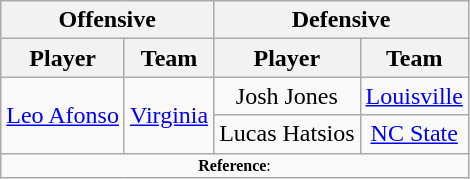<table class="wikitable" style="text-align: center;">
<tr>
<th colspan="2">Offensive</th>
<th colspan="2">Defensive</th>
</tr>
<tr>
<th>Player</th>
<th>Team</th>
<th>Player</th>
<th>Team</th>
</tr>
<tr>
<td rowspan=2><a href='#'>Leo Afonso</a></td>
<td rowspan=2><a href='#'>Virginia</a></td>
<td>Josh Jones</td>
<td><a href='#'>Louisville</a></td>
</tr>
<tr>
<td>Lucas Hatsios</td>
<td><a href='#'>NC State</a></td>
</tr>
<tr>
<td colspan="4"  style="font-size:8pt; text-align:center;"><strong>Reference</strong>:</td>
</tr>
</table>
